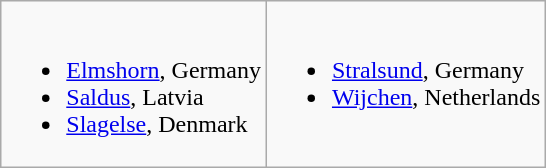<table class="wikitable">
<tr valign="top">
<td><br><ul><li> <a href='#'>Elmshorn</a>, Germany</li><li> <a href='#'>Saldus</a>, Latvia</li><li> <a href='#'>Slagelse</a>, Denmark</li></ul></td>
<td><br><ul><li> <a href='#'>Stralsund</a>, Germany</li><li> <a href='#'>Wijchen</a>, Netherlands</li></ul></td>
</tr>
</table>
